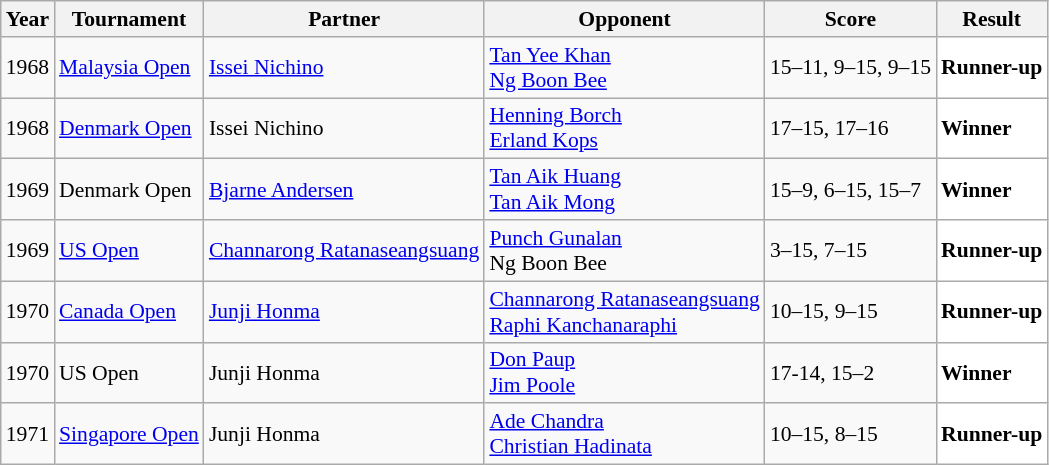<table class="sortable wikitable" style="font-size: 90%;">
<tr>
<th>Year</th>
<th>Tournament</th>
<th>Partner</th>
<th>Opponent</th>
<th>Score</th>
<th>Result</th>
</tr>
<tr>
<td align="center">1968</td>
<td><a href='#'>Malaysia Open</a></td>
<td> <a href='#'>Issei Nichino</a></td>
<td> <a href='#'>Tan Yee Khan</a><br> <a href='#'>Ng Boon Bee</a></td>
<td>15–11, 9–15, 9–15</td>
<td style="text-align:left; background:white"> <strong>Runner-up</strong></td>
</tr>
<tr>
<td align="center">1968</td>
<td><a href='#'>Denmark Open</a></td>
<td> Issei Nichino</td>
<td> <a href='#'>Henning Borch</a> <br>  <a href='#'>Erland Kops</a></td>
<td>17–15, 17–16</td>
<td style="text-align:left; background:white"> <strong>Winner</strong></td>
</tr>
<tr>
<td align="center">1969</td>
<td>Denmark Open</td>
<td> <a href='#'>Bjarne Andersen</a></td>
<td> <a href='#'>Tan Aik Huang</a><br> <a href='#'>Tan Aik Mong</a></td>
<td>15–9, 6–15, 15–7</td>
<td style="text-align:left; background:white"> <strong>Winner</strong></td>
</tr>
<tr>
<td align="center">1969</td>
<td><a href='#'>US Open</a></td>
<td> <a href='#'>Channarong Ratanaseangsuang</a></td>
<td> <a href='#'>Punch Gunalan</a><br> Ng Boon Bee</td>
<td>3–15, 7–15</td>
<td style="text-align:left; background:white"> <strong>Runner-up</strong></td>
</tr>
<tr>
<td align="center">1970</td>
<td><a href='#'>Canada Open</a></td>
<td> <a href='#'>Junji Honma</a></td>
<td> <a href='#'>Channarong Ratanaseangsuang</a><br> <a href='#'>Raphi Kanchanaraphi</a></td>
<td>10–15, 9–15</td>
<td style="text-align:left; background:white"> <strong>Runner-up</strong></td>
</tr>
<tr>
<td align="center">1970</td>
<td>US Open</td>
<td> Junji Honma</td>
<td> <a href='#'>Don Paup</a><br> <a href='#'>Jim Poole</a></td>
<td>17-14, 15–2</td>
<td style="text-align:left; background:white"> <strong>Winner</strong></td>
</tr>
<tr>
<td align="center">1971</td>
<td><a href='#'>Singapore Open</a></td>
<td> Junji Honma</td>
<td> <a href='#'>Ade Chandra</a><br> <a href='#'>Christian Hadinata</a></td>
<td>10–15, 8–15</td>
<td style="text-align:left; background:white"> <strong>Runner-up</strong></td>
</tr>
</table>
